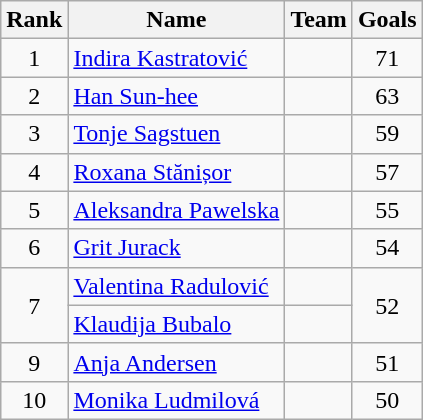<table class="wikitable sortable" style="text-align: center;">
<tr>
<th>Rank</th>
<th>Name</th>
<th>Team</th>
<th>Goals</th>
</tr>
<tr>
<td>1</td>
<td align=left><a href='#'>Indira Kastratović</a></td>
<td align=left></td>
<td>71</td>
</tr>
<tr>
<td>2</td>
<td align=left><a href='#'>Han Sun-hee</a></td>
<td align=left></td>
<td>63</td>
</tr>
<tr>
<td>3</td>
<td align=left><a href='#'>Tonje Sagstuen</a></td>
<td align=left></td>
<td>59</td>
</tr>
<tr>
<td>4</td>
<td align=left><a href='#'>Roxana Stănișor</a></td>
<td align=left></td>
<td>57</td>
</tr>
<tr>
<td>5</td>
<td align=left><a href='#'>Aleksandra Pawelska</a></td>
<td align=left></td>
<td>55</td>
</tr>
<tr>
<td>6</td>
<td align=left><a href='#'>Grit Jurack</a></td>
<td align=left></td>
<td>54</td>
</tr>
<tr>
<td rowspan=2>7</td>
<td align=left><a href='#'>Valentina Radulović</a></td>
<td align=left></td>
<td rowspan=2>52</td>
</tr>
<tr>
<td align=left><a href='#'>Klaudija Bubalo</a></td>
<td align=left></td>
</tr>
<tr>
<td>9</td>
<td align=left><a href='#'>Anja Andersen</a></td>
<td align=left></td>
<td>51</td>
</tr>
<tr>
<td>10</td>
<td align=left><a href='#'>Monika Ludmilová</a></td>
<td align=left></td>
<td>50</td>
</tr>
</table>
